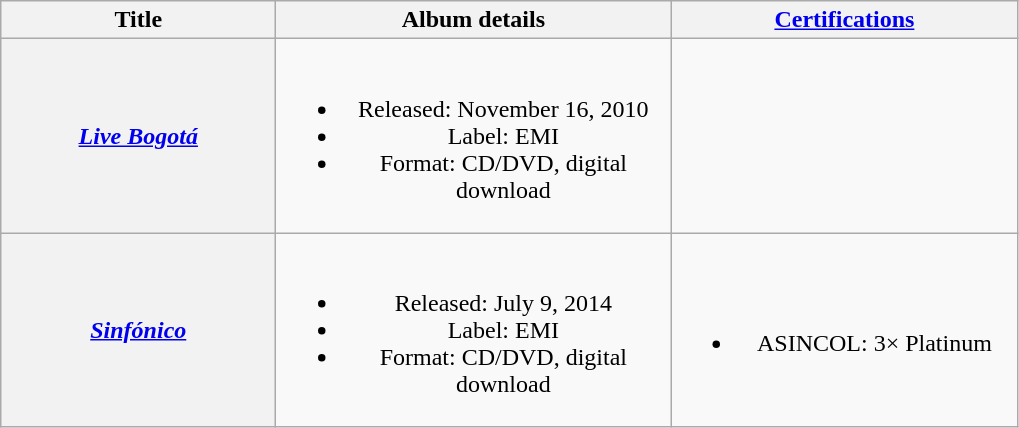<table class="wikitable plainrowheaders" style="text-align:center;" border="1">
<tr>
<th scope="col" style="width:11em;">Title</th>
<th scope="col" style="width:16em;">Album details</th>
<th scope="col" rowspan="1" style="width:14em;"><a href='#'>Certifications</a></th>
</tr>
<tr>
<th scope="row"><em><a href='#'>Live Bogotá</a></em></th>
<td><br><ul><li>Released: November 16, 2010</li><li>Label: EMI</li><li>Format: CD/DVD, digital download</li></ul></td>
<td></td>
</tr>
<tr>
<th scope="row"><em><a href='#'>Sinfónico</a></em><br></th>
<td><br><ul><li>Released: July 9, 2014</li><li>Label: EMI</li><li>Format: CD/DVD, digital download</li></ul></td>
<td><br><ul><li>ASINCOL: 3× Platinum</li></ul></td>
</tr>
</table>
